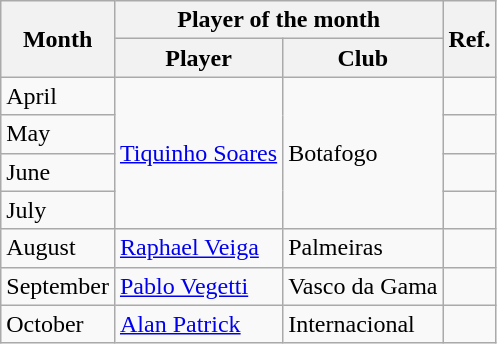<table class="wikitable">
<tr>
<th rowspan="2">Month</th>
<th colspan="2">Player of the month</th>
<th rowspan="2">Ref.</th>
</tr>
<tr>
<th>Player</th>
<th>Club</th>
</tr>
<tr>
<td>April</td>
<td rowspan=4> <a href='#'>Tiquinho Soares</a></td>
<td rowspan=4>Botafogo</td>
<td align="center"></td>
</tr>
<tr>
<td>May</td>
<td align="center"></td>
</tr>
<tr>
<td>June</td>
<td align="center"></td>
</tr>
<tr>
<td>July</td>
<td align="center"></td>
</tr>
<tr>
<td>August</td>
<td> <a href='#'>Raphael Veiga</a></td>
<td>Palmeiras</td>
<td align="center"></td>
</tr>
<tr>
<td>September</td>
<td> <a href='#'>Pablo Vegetti</a></td>
<td>Vasco da Gama</td>
<td align="center"></td>
</tr>
<tr>
<td>October</td>
<td> <a href='#'>Alan Patrick</a></td>
<td>Internacional</td>
<td align="center"></td>
</tr>
</table>
